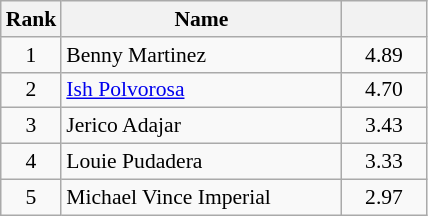<table class="wikitable" style="font-size:90%">
<tr>
<th width=30>Rank</th>
<th width=180>Name</th>
<th width=50></th>
</tr>
<tr>
<td style="text-align:center">1</td>
<td>Benny Martinez</td>
<td style="text-align:center">4.89</td>
</tr>
<tr>
<td style="text-align:center">2</td>
<td><a href='#'>Ish Polvorosa</a></td>
<td style="text-align:center">4.70</td>
</tr>
<tr>
<td style="text-align:center">3</td>
<td>Jerico Adajar</td>
<td style="text-align:center">3.43</td>
</tr>
<tr>
<td style="text-align:center">4</td>
<td>Louie Pudadera</td>
<td style="text-align:center">3.33</td>
</tr>
<tr>
<td style="text-align:center">5</td>
<td>Michael Vince Imperial</td>
<td style="text-align:center">2.97</td>
</tr>
</table>
